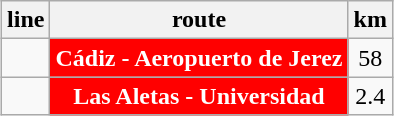<table class="wikitable" style="margin: 1em auto;">
<tr>
<th>line</th>
<th>route</th>
<th>km</th>
</tr>
<tr align=center>
<td></td>
<td style="background:red;color:#ffffff;"><strong>Cádiz - Aeropuerto de Jerez</strong></td>
<td>58</td>
</tr>
<tr align=center>
<td></td>
<td style="background:red;color:#ffffff;"><strong>Las Aletas - Universidad</strong></td>
<td>2.4</td>
</tr>
</table>
